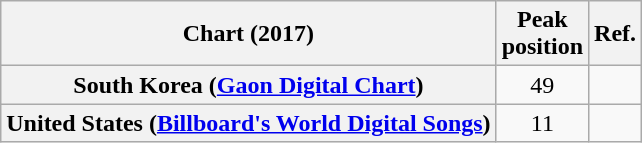<table class="wikitable sortable plainrowheaders" style="text-align:center;">
<tr>
<th>Chart (2017)</th>
<th>Peak<br>position</th>
<th>Ref.</th>
</tr>
<tr>
<th scope="row">South Korea (<a href='#'>Gaon Digital Chart</a>)</th>
<td>49</td>
<td></td>
</tr>
<tr>
<th scope="row">United States (<a href='#'>Billboard's World Digital Songs</a>)</th>
<td>11</td>
<td></td>
</tr>
</table>
